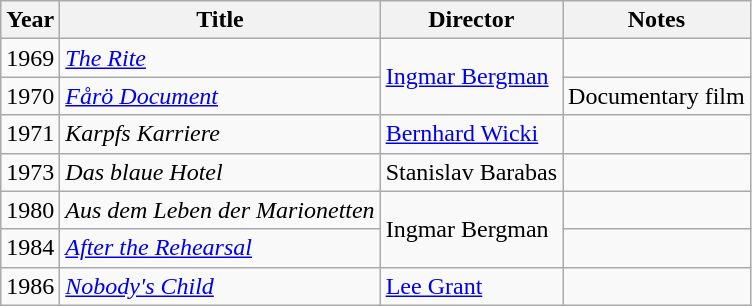<table class="wikitable">
<tr>
<th>Year</th>
<th>Title</th>
<th>Director</th>
<th>Notes</th>
</tr>
<tr>
<td>1969</td>
<td><em><a href='#'>The Rite</a></em></td>
<td rowspan=2><a href='#'>Ingmar Bergman</a></td>
<td></td>
</tr>
<tr>
<td>1970</td>
<td><em><a href='#'>Fårö Document</a></em></td>
<td>Documentary film</td>
</tr>
<tr>
<td>1971</td>
<td><em>Karpfs Karriere</em></td>
<td><a href='#'>Bernhard Wicki</a></td>
<td></td>
</tr>
<tr>
<td>1973</td>
<td><em>Das blaue Hotel</em></td>
<td>Stanislav Barabas</td>
<td></td>
</tr>
<tr>
<td>1980</td>
<td><em>Aus dem Leben der Marionetten</em></td>
<td rowspan=2>Ingmar Bergman</td>
<td></td>
</tr>
<tr>
<td>1984</td>
<td><em><a href='#'>After the Rehearsal</a></em></td>
<td></td>
</tr>
<tr>
<td>1986</td>
<td><em><a href='#'>Nobody's Child</a></em></td>
<td><a href='#'>Lee Grant</a></td>
<td></td>
</tr>
</table>
